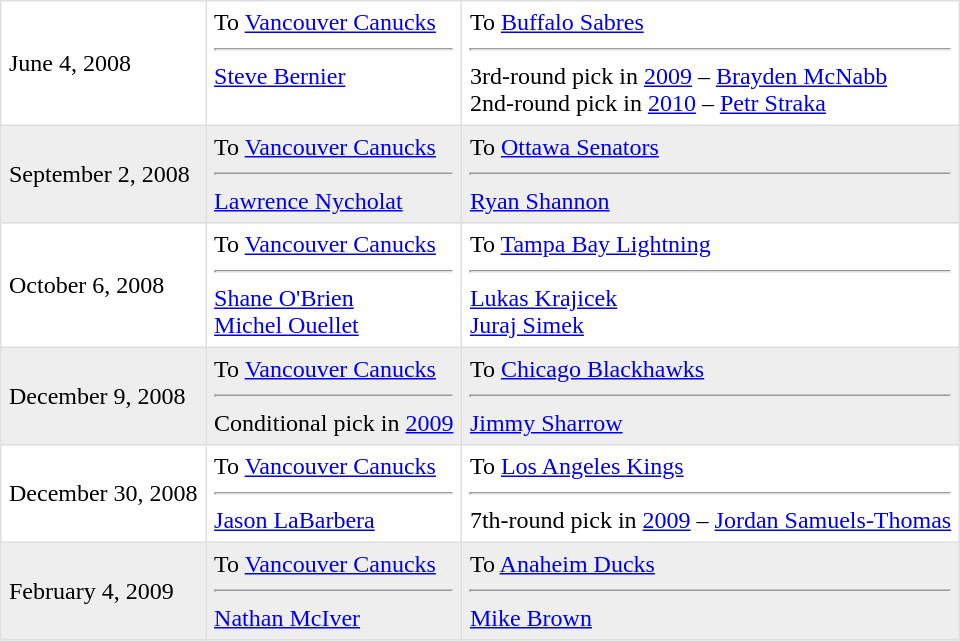<table border=1 style="border-collapse:collapse" bordercolor="#DFDFDF"  cellpadding="5">
<tr>
<td>June 4, 2008</td>
<td valign="top">To <a href='#'>Vancouver Canucks</a><hr><a href='#'>Steve Bernier</a></td>
<td valign="top">To <a href='#'>Buffalo Sabres</a><hr>3rd-round pick in <a href='#'>2009</a> – <a href='#'>Brayden McNabb</a><br>2nd-round pick in <a href='#'>2010</a> – <a href='#'>Petr Straka</a></td>
</tr>
<tr bgcolor="eeeeee">
<td>September 2, 2008</td>
<td valign="top">To <a href='#'>Vancouver Canucks</a><hr><a href='#'>Lawrence Nycholat</a></td>
<td valign="top">To <a href='#'>Ottawa Senators</a><hr><a href='#'>Ryan Shannon</a></td>
</tr>
<tr>
<td>October 6, 2008</td>
<td valign="top">To <a href='#'>Vancouver Canucks</a><hr><a href='#'>Shane O'Brien</a><br><a href='#'>Michel Ouellet</a></td>
<td valign="top">To <a href='#'>Tampa Bay Lightning</a><hr><a href='#'>Lukas Krajicek</a><br><a href='#'>Juraj Simek</a></td>
</tr>
<tr bgcolor="eeeeee">
<td>December 9, 2008</td>
<td valign="top">To <a href='#'>Vancouver Canucks</a><hr>Conditional pick in <a href='#'>2009</a></td>
<td valign="top">To <a href='#'>Chicago Blackhawks</a><hr><a href='#'>Jimmy Sharrow</a></td>
</tr>
<tr>
<td>December 30, 2008</td>
<td valign="top">To <a href='#'>Vancouver Canucks</a><hr><a href='#'>Jason LaBarbera</a></td>
<td valign="top">To <a href='#'>Los Angeles Kings</a><hr>7th-round pick in <a href='#'>2009</a> – <a href='#'>Jordan Samuels-Thomas</a></td>
</tr>
<tr bgcolor="eeeeee">
<td>February 4, 2009</td>
<td valign="top">To <a href='#'>Vancouver Canucks</a><hr><a href='#'>Nathan McIver</a></td>
<td valign="top">To <a href='#'>Anaheim Ducks</a><hr><a href='#'>Mike Brown</a></td>
</tr>
</table>
